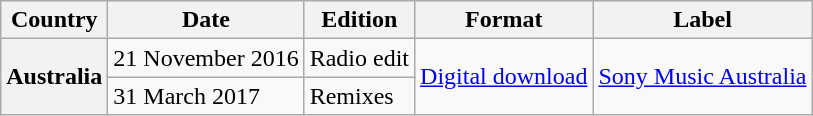<table class="wikitable plainrowheaders">
<tr>
<th scope="col">Country</th>
<th scope="col">Date</th>
<th scope="col">Edition</th>
<th scope="col">Format</th>
<th scope="col">Label</th>
</tr>
<tr>
<th scope="row" rowspan="2">Australia</th>
<td>21 November 2016</td>
<td>Radio edit</td>
<td rowspan="2"><a href='#'>Digital download</a></td>
<td rowspan="2"><a href='#'>Sony Music Australia</a></td>
</tr>
<tr>
<td>31 March 2017</td>
<td>Remixes</td>
</tr>
</table>
